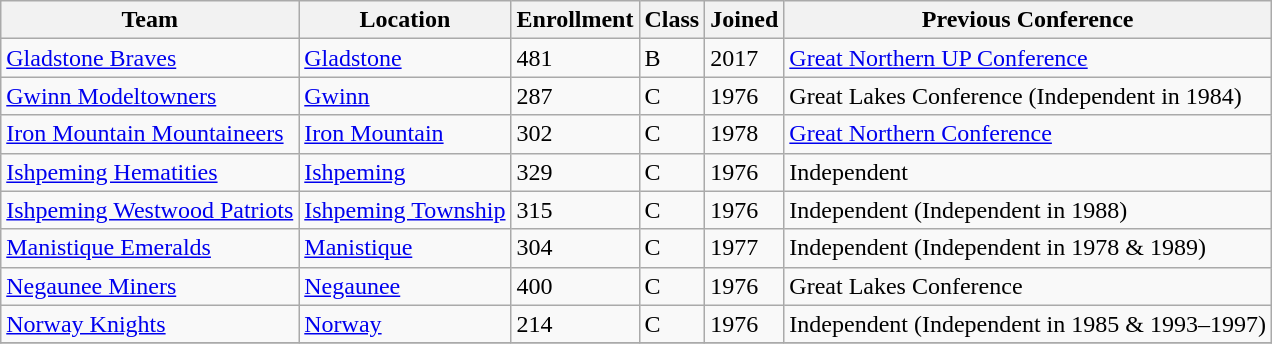<table class="wikitable sortable">
<tr>
<th>Team</th>
<th>Location</th>
<th>Enrollment</th>
<th>Class</th>
<th>Joined</th>
<th>Previous Conference</th>
</tr>
<tr>
<td><a href='#'>Gladstone Braves</a></td>
<td><a href='#'>Gladstone</a></td>
<td>481</td>
<td>B</td>
<td>2017</td>
<td><a href='#'>Great Northern UP Conference</a></td>
</tr>
<tr>
<td><a href='#'>Gwinn Modeltowners</a></td>
<td><a href='#'>Gwinn</a></td>
<td>287</td>
<td>C</td>
<td>1976</td>
<td>Great Lakes Conference (Independent in 1984)</td>
</tr>
<tr>
<td><a href='#'>Iron Mountain Mountaineers</a></td>
<td><a href='#'>Iron Mountain</a></td>
<td>302</td>
<td>C</td>
<td>1978</td>
<td><a href='#'>Great Northern Conference</a></td>
</tr>
<tr>
<td><a href='#'>Ishpeming Hematities</a></td>
<td><a href='#'>Ishpeming</a></td>
<td>329</td>
<td>C</td>
<td>1976</td>
<td>Independent</td>
</tr>
<tr>
<td><a href='#'>Ishpeming Westwood Patriots</a></td>
<td><a href='#'>Ishpeming Township</a></td>
<td>315</td>
<td>C</td>
<td>1976</td>
<td>Independent (Independent in 1988)</td>
</tr>
<tr>
<td><a href='#'>Manistique Emeralds</a></td>
<td><a href='#'>Manistique</a></td>
<td>304</td>
<td>C</td>
<td>1977</td>
<td>Independent (Independent in 1978 & 1989)</td>
</tr>
<tr>
<td><a href='#'>Negaunee Miners</a></td>
<td><a href='#'>Negaunee</a></td>
<td>400</td>
<td>C</td>
<td>1976</td>
<td>Great Lakes Conference</td>
</tr>
<tr>
<td><a href='#'>Norway Knights</a></td>
<td><a href='#'>Norway</a></td>
<td>214</td>
<td>C</td>
<td>1976</td>
<td>Independent (Independent in 1985 & 1993–1997)</td>
</tr>
<tr>
</tr>
</table>
